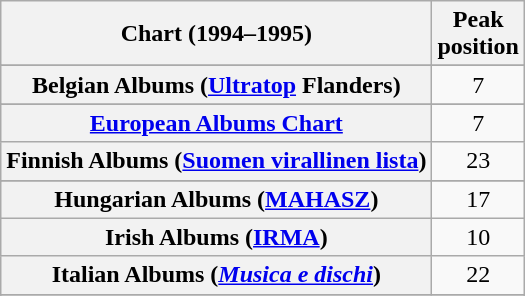<table class="wikitable plainrowheaders sortable">
<tr>
<th>Chart (1994–1995)</th>
<th>Peak<br>position</th>
</tr>
<tr>
</tr>
<tr>
</tr>
<tr>
<th scope="row">Belgian Albums (<a href='#'>Ultratop</a> Flanders)</th>
<td style="text-align:center;">7</td>
</tr>
<tr>
</tr>
<tr>
</tr>
<tr>
<th scope="row"><a href='#'>European Albums Chart</a></th>
<td style="text-align:center;">7</td>
</tr>
<tr>
<th scope="row">Finnish Albums (<a href='#'>Suomen virallinen lista</a>)</th>
<td style="text-align:center;">23</td>
</tr>
<tr>
</tr>
<tr>
</tr>
<tr>
<th scope="row">Hungarian Albums (<a href='#'>MAHASZ</a>)</th>
<td style="text-align:center;">17</td>
</tr>
<tr>
<th scope="row">Irish Albums (<a href='#'>IRMA</a>)</th>
<td style="text-align:center;">10</td>
</tr>
<tr>
<th scope="row">Italian Albums (<em><a href='#'>Musica e dischi</a></em>)</th>
<td align="center">22</td>
</tr>
<tr>
</tr>
<tr>
</tr>
<tr>
</tr>
<tr>
</tr>
<tr>
</tr>
</table>
